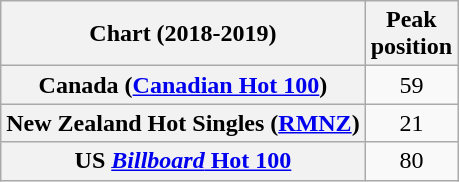<table class="wikitable sortable plainrowheaders"  style="text-align:center;">
<tr>
<th>Chart (2018-2019)</th>
<th>Peak<br>position</th>
</tr>
<tr>
<th scope="row">Canada (<a href='#'>Canadian Hot 100</a>)</th>
<td>59</td>
</tr>
<tr>
<th scope="row">New Zealand Hot Singles (<a href='#'>RMNZ</a>)</th>
<td>21</td>
</tr>
<tr>
<th scope="row">US <a href='#'><em>Billboard</em> Hot 100</a></th>
<td>80</td>
</tr>
</table>
